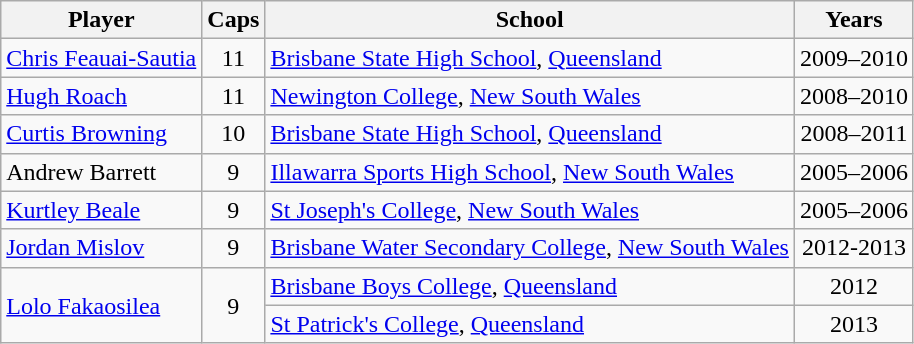<table class="wikitable sortable">
<tr>
<th>Player</th>
<th>Caps</th>
<th>School</th>
<th>Years</th>
</tr>
<tr>
<td><a href='#'>Chris Feauai-Sautia</a></td>
<td align=center>11</td>
<td><a href='#'>Brisbane State High School</a>, <a href='#'>Queensland</a></td>
<td align=center>2009–2010</td>
</tr>
<tr>
<td><a href='#'>Hugh Roach</a></td>
<td align=center>11</td>
<td><a href='#'>Newington College</a>, <a href='#'>New South Wales</a></td>
<td align=center>2008–2010</td>
</tr>
<tr>
<td><a href='#'>Curtis Browning</a></td>
<td align=center>10</td>
<td><a href='#'>Brisbane State High School</a>, <a href='#'>Queensland</a></td>
<td align=center>2008–2011</td>
</tr>
<tr>
<td>Andrew Barrett</td>
<td align=center>9</td>
<td><a href='#'>Illawarra Sports High School</a>, <a href='#'>New South Wales</a></td>
<td align=center>2005–2006</td>
</tr>
<tr>
<td><a href='#'>Kurtley Beale</a></td>
<td align=center>9</td>
<td><a href='#'>St Joseph's College</a>, <a href='#'>New South Wales</a></td>
<td align=center>2005–2006</td>
</tr>
<tr>
<td><a href='#'>Jordan Mislov</a></td>
<td align=center>9</td>
<td><a href='#'>Brisbane Water Secondary College</a>, <a href='#'>New South Wales</a></td>
<td align=center>2012-2013</td>
</tr>
<tr>
<td rowspan=2><a href='#'>Lolo Fakaosilea</a></td>
<td rowspan=2 align=center>9</td>
<td><a href='#'>Brisbane Boys College</a>, <a href='#'>Queensland</a></td>
<td align=center>2012</td>
</tr>
<tr>
<td><a href='#'>St Patrick's College</a>, <a href='#'>Queensland</a></td>
<td align=center>2013</td>
</tr>
</table>
